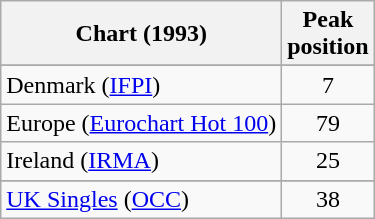<table class="wikitable sortable">
<tr>
<th>Chart (1993)</th>
<th>Peak<br>position</th>
</tr>
<tr>
</tr>
<tr>
<td>Denmark (<a href='#'>IFPI</a>)</td>
<td align="center">7</td>
</tr>
<tr>
<td>Europe (<a href='#'>Eurochart Hot 100</a>)</td>
<td align="center">79</td>
</tr>
<tr>
<td>Ireland (<a href='#'>IRMA</a>)</td>
<td style="text-align:center;">25</td>
</tr>
<tr>
</tr>
<tr>
<td><a href='#'>UK Singles</a> (<a href='#'>OCC</a>)</td>
<td style="text-align:center;">38</td>
</tr>
</table>
